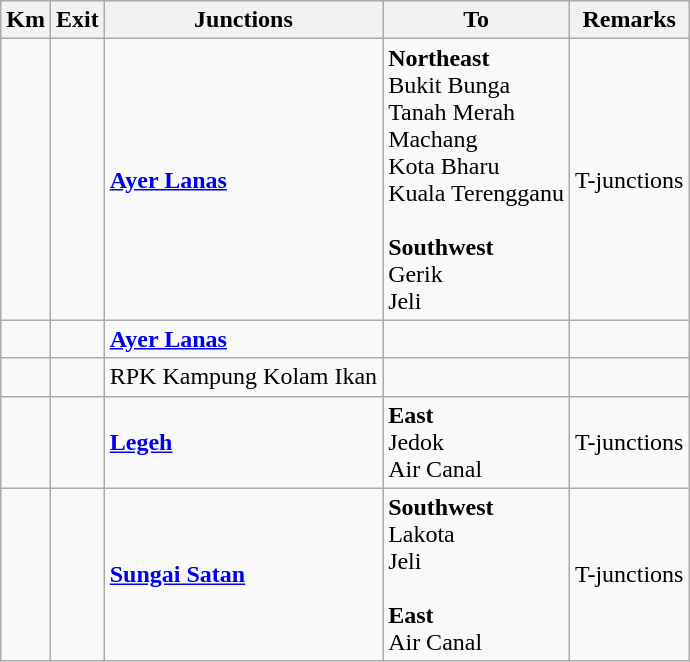<table class="wikitable">
<tr>
<th>Km</th>
<th>Exit</th>
<th>Junctions</th>
<th>To</th>
<th>Remarks</th>
</tr>
<tr>
<td></td>
<td></td>
<td><strong><a href='#'>Ayer Lanas</a></strong></td>
<td><strong>Northeast</strong><br>  Bukit Bunga<br>  Tanah Merah<br>  Machang<br> Kota Bharu<br>  Kuala Terengganu<br><br><strong>Southwest</strong><br>  Gerik<br>  Jeli</td>
<td>T-junctions</td>
</tr>
<tr>
<td></td>
<td></td>
<td><strong><a href='#'>Ayer Lanas</a></strong></td>
<td></td>
<td></td>
</tr>
<tr>
<td></td>
<td></td>
<td>RPK Kampung Kolam Ikan</td>
<td></td>
<td></td>
</tr>
<tr>
<td></td>
<td></td>
<td><strong><a href='#'>Legeh</a></strong></td>
<td><strong>East</strong><br> Jedok<br> Air Canal</td>
<td>T-junctions</td>
</tr>
<tr>
<td></td>
<td></td>
<td><strong><a href='#'>Sungai Satan</a></strong></td>
<td><strong>Southwest</strong><br> Lakota<br> Jeli<br><br><strong>East</strong><br> Air Canal</td>
<td>T-junctions</td>
</tr>
</table>
